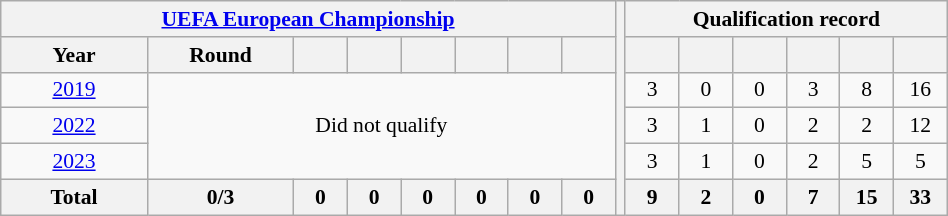<table class="wikitable" width=50% style="text-align: center;font-size:90%;">
<tr>
<th colspan=8><a href='#'>UEFA European Championship</a></th>
<th width=1% rowspan=20></th>
<th colspan=8>Qualification record</th>
</tr>
<tr>
<th width=80>Year</th>
<th width=80>Round</th>
<th width=25></th>
<th width=25></th>
<th width=25></th>
<th width=25></th>
<th width=25></th>
<th width=25></th>
<th width=25></th>
<th width=25></th>
<th width=25></th>
<th width=25></th>
<th width=25></th>
<th width=25></th>
</tr>
<tr>
<td> <a href='#'>2019</a></td>
<td colspan=7 rowspan=3>Did not qualify</td>
<td>3</td>
<td>0</td>
<td>0</td>
<td>3</td>
<td>8</td>
<td>16</td>
</tr>
<tr>
<td> <a href='#'>2022</a></td>
<td>3</td>
<td>1</td>
<td>0</td>
<td>2</td>
<td>2</td>
<td>12</td>
</tr>
<tr>
<td> <a href='#'>2023</a></td>
<td>3</td>
<td>1</td>
<td>0</td>
<td>2</td>
<td>5</td>
<td>5</td>
</tr>
<tr>
<th>Total</th>
<th>0/3</th>
<th>0</th>
<th>0</th>
<th>0</th>
<th>0</th>
<th>0</th>
<th>0</th>
<th>9</th>
<th>2</th>
<th>0</th>
<th>7</th>
<th>15</th>
<th>33</th>
</tr>
</table>
